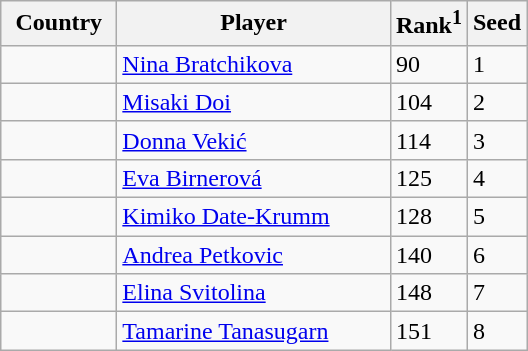<table class="sortable wikitable">
<tr>
<th width="70">Country</th>
<th width="175">Player</th>
<th>Rank<sup>1</sup></th>
<th>Seed</th>
</tr>
<tr>
<td></td>
<td><a href='#'>Nina Bratchikova</a></td>
<td>90</td>
<td>1</td>
</tr>
<tr>
<td></td>
<td><a href='#'>Misaki Doi</a></td>
<td>104</td>
<td>2</td>
</tr>
<tr>
<td></td>
<td><a href='#'>Donna Vekić</a></td>
<td>114</td>
<td>3</td>
</tr>
<tr>
<td></td>
<td><a href='#'>Eva Birnerová</a></td>
<td>125</td>
<td>4</td>
</tr>
<tr>
<td></td>
<td><a href='#'>Kimiko Date-Krumm</a></td>
<td>128</td>
<td>5</td>
</tr>
<tr>
<td></td>
<td><a href='#'>Andrea Petkovic</a></td>
<td>140</td>
<td>6</td>
</tr>
<tr>
<td></td>
<td><a href='#'>Elina Svitolina</a></td>
<td>148</td>
<td>7</td>
</tr>
<tr>
<td></td>
<td><a href='#'>Tamarine Tanasugarn</a></td>
<td>151</td>
<td>8</td>
</tr>
</table>
